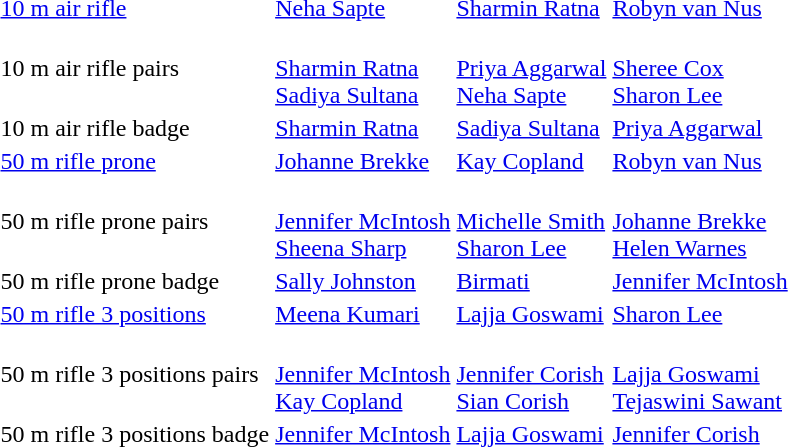<table>
<tr>
<td><a href='#'>10 m air rifle</a></td>
<td><a href='#'>Neha Sapte</a><br></td>
<td><a href='#'>Sharmin Ratna</a><br></td>
<td><a href='#'>Robyn van Nus</a><br></td>
</tr>
<tr>
<td>10 m air rifle pairs</td>
<td><br><a href='#'>Sharmin Ratna</a><br><a href='#'>Sadiya Sultana</a></td>
<td><br><a href='#'>Priya Aggarwal</a><br><a href='#'>Neha Sapte</a></td>
<td><br><a href='#'>Sheree Cox</a><br><a href='#'>Sharon Lee</a></td>
</tr>
<tr>
<td>10 m air rifle badge</td>
<td><a href='#'>Sharmin Ratna</a><br></td>
<td><a href='#'>Sadiya Sultana</a><br></td>
<td><a href='#'>Priya Aggarwal</a><br></td>
</tr>
<tr>
<td><a href='#'>50 m rifle prone</a></td>
<td><a href='#'>Johanne Brekke</a><br></td>
<td><a href='#'>Kay Copland</a><br></td>
<td><a href='#'>Robyn van Nus</a><br></td>
</tr>
<tr>
<td>50 m rifle prone pairs</td>
<td><br><a href='#'>Jennifer McIntosh</a><br><a href='#'>Sheena Sharp</a></td>
<td><br><a href='#'>Michelle Smith</a><br><a href='#'>Sharon Lee</a></td>
<td><br><a href='#'>Johanne Brekke</a><br><a href='#'>Helen Warnes</a></td>
</tr>
<tr>
<td>50 m rifle prone badge</td>
<td><a href='#'>Sally Johnston</a><br></td>
<td><a href='#'>Birmati</a><br></td>
<td><a href='#'>Jennifer McIntosh</a><br></td>
</tr>
<tr>
<td><a href='#'>50 m rifle 3 positions</a></td>
<td><a href='#'>Meena Kumari</a><br></td>
<td><a href='#'>Lajja Goswami</a><br></td>
<td><a href='#'>Sharon Lee</a><br></td>
</tr>
<tr>
<td>50 m rifle 3 positions pairs</td>
<td><br><a href='#'>Jennifer McIntosh</a><br><a href='#'>Kay Copland</a></td>
<td><br><a href='#'>Jennifer Corish</a><br><a href='#'>Sian Corish</a></td>
<td><br><a href='#'>Lajja Goswami</a><br><a href='#'>Tejaswini Sawant</a></td>
</tr>
<tr>
<td>50 m rifle 3 positions badge</td>
<td><a href='#'>Jennifer McIntosh</a><br></td>
<td><a href='#'>Lajja Goswami</a><br></td>
<td><a href='#'>Jennifer Corish</a><br></td>
</tr>
</table>
